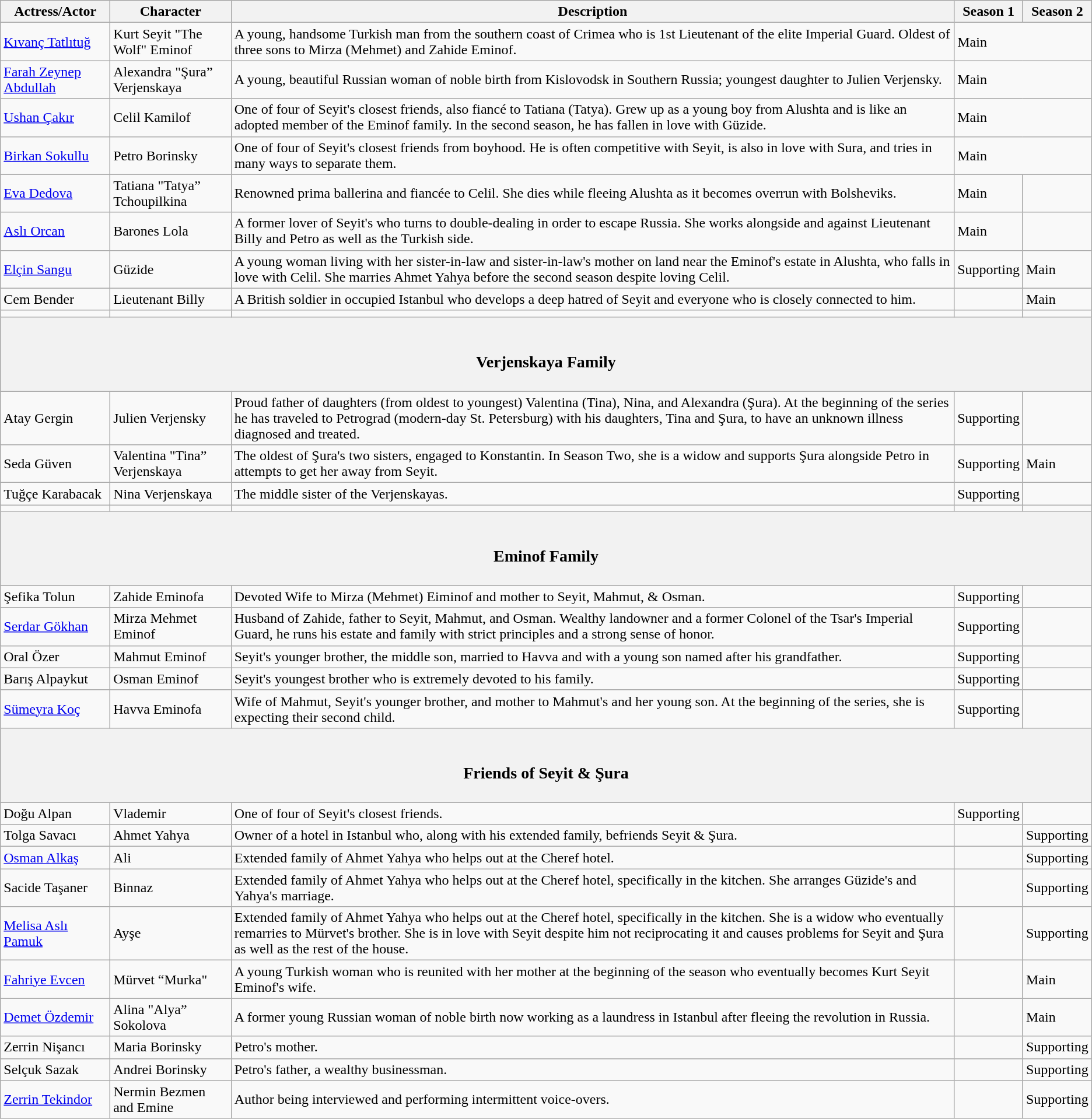<table class="wikitable">
<tr>
<th>Actress/Actor</th>
<th>Character</th>
<th>Description</th>
<th>Season 1</th>
<th>Season 2</th>
</tr>
<tr>
<td><a href='#'>Kıvanç Tatlıtuğ</a></td>
<td>Kurt Seyit "The Wolf" Eminof</td>
<td>A young, handsome Turkish man from the southern coast of Crimea who is 1st Lieutenant of the elite Imperial Guard. Oldest of three sons to Mirza (Mehmet) and Zahide Eminof.</td>
<td colspan="2">Main</td>
</tr>
<tr>
<td><a href='#'>Farah Zeynep Abdullah</a></td>
<td>Alexandra "Şura” Verjenskaya</td>
<td>A young, beautiful Russian woman of noble birth from Kislovodsk in Southern Russia; youngest daughter to Julien Verjensky.</td>
<td colspan="2">Main</td>
</tr>
<tr>
<td><a href='#'>Ushan Çakır</a></td>
<td>Celil Kamilof</td>
<td>One of four of Seyit's closest friends, also fiancé to Tatiana (Tatya). Grew up as a young boy from Alushta and is like an adopted member of the Eminof family. In the second season, he has fallen in love with Güzide.</td>
<td colspan="2">Main</td>
</tr>
<tr>
<td><a href='#'>Birkan Sokullu</a></td>
<td>Petro Borinsky</td>
<td>One of four of Seyit's closest friends from boyhood. He is often competitive with Seyit, is also in love with Sura, and tries in many ways to separate them.</td>
<td colspan="2">Main</td>
</tr>
<tr>
<td><a href='#'>Eva Dedova</a></td>
<td>Tatiana "Tatya” Tchoupilkina</td>
<td>Renowned prima ballerina and fiancée to Celil. She dies while fleeing Alushta as it becomes overrun with Bolsheviks.</td>
<td>Main</td>
<td></td>
</tr>
<tr>
<td><a href='#'>Aslı Orcan</a></td>
<td>Barones Lola</td>
<td>A former lover of Seyit's who turns to double-dealing in order to escape Russia. She works alongside and against Lieutenant Billy and Petro as well as the Turkish side.</td>
<td>Main</td>
<td></td>
</tr>
<tr>
<td><a href='#'>Elçin Sangu</a></td>
<td>Güzide</td>
<td>A young woman living with her sister-in-law and sister-in-law's mother on land near the Eminof's estate in Alushta, who falls in love with Celil. She marries Ahmet Yahya before the second season despite loving Celil.</td>
<td>Supporting</td>
<td>Main</td>
</tr>
<tr>
<td>Cem Bender</td>
<td>Lieutenant Billy</td>
<td>A British soldier in occupied Istanbul who develops a deep hatred of Seyit and everyone who is closely connected to him.</td>
<td></td>
<td>Main</td>
</tr>
<tr>
<td></td>
<td></td>
<td></td>
<td></td>
<td></td>
</tr>
<tr>
<th colspan="5"><br><h3>Verjenskaya Family</h3></th>
</tr>
<tr>
<td>Atay Gergin</td>
<td>Julien Verjensky</td>
<td>Proud father of daughters (from oldest to youngest) Valentina (Tina), Nina, and Alexandra (Şura). At the beginning of the series he has traveled to Petrograd (modern-day St. Petersburg) with his daughters, Tina and Şura, to have an unknown illness diagnosed and treated.</td>
<td>Supporting</td>
<td></td>
</tr>
<tr>
<td>Seda Güven</td>
<td>Valentina "Tina” Verjenskaya</td>
<td>The oldest of Şura's two sisters, engaged to Konstantin. In Season Two, she is a widow and supports Şura alongside Petro in attempts to get her away from Seyit.</td>
<td>Supporting</td>
<td>Main</td>
</tr>
<tr>
<td>Tuğçe Karabacak</td>
<td>Nina Verjenskaya</td>
<td>The middle sister of the Verjenskayas.</td>
<td>Supporting</td>
<td></td>
</tr>
<tr>
<td></td>
<td></td>
<td></td>
<td></td>
<td></td>
</tr>
<tr>
<th colspan="5"><br><h3>Eminof Family</h3></th>
</tr>
<tr>
<td>Şefika Tolun</td>
<td>Zahide Eminofa</td>
<td>Devoted Wife to Mirza (Mehmet) Eiminof and mother to Seyit, Mahmut, & Osman.</td>
<td>Supporting</td>
<td></td>
</tr>
<tr>
<td><a href='#'>Serdar Gökhan</a></td>
<td>Mirza Mehmet Eminof</td>
<td>Husband of Zahide, father to Seyit, Mahmut, and Osman. Wealthy landowner and a former Colonel of the Tsar's Imperial Guard, he runs his estate and family with strict principles and a strong sense of honor.</td>
<td>Supporting</td>
<td></td>
</tr>
<tr>
<td>Oral Özer</td>
<td>Mahmut Eminof</td>
<td>Seyit's younger brother, the middle son, married to Havva and with a young son named after his grandfather.</td>
<td>Supporting</td>
<td></td>
</tr>
<tr>
<td>Barış Alpaykut</td>
<td>Osman Eminof</td>
<td>Seyit's youngest brother who is extremely devoted to his family.</td>
<td>Supporting</td>
<td></td>
</tr>
<tr>
<td><a href='#'>Sümeyra Koç</a></td>
<td>Havva Eminofa</td>
<td>Wife of Mahmut, Seyit's younger brother, and mother to Mahmut's and her young son. At the beginning of the series, she is expecting their second child.</td>
<td>Supporting</td>
<td></td>
</tr>
<tr>
<th colspan="5"><br><h3>Friends of Seyit & Şura</h3></th>
</tr>
<tr>
<td>Doğu Alpan</td>
<td>Vlademir</td>
<td>One of four of Seyit's closest friends.</td>
<td>Supporting</td>
<td></td>
</tr>
<tr>
<td>Tolga Savacı</td>
<td>Ahmet Yahya</td>
<td>Owner of a hotel in Istanbul who, along with his extended family, befriends Seyit & Şura.</td>
<td></td>
<td>Supporting</td>
</tr>
<tr>
<td><a href='#'>Osman Alkaş</a></td>
<td>Ali</td>
<td>Extended family of Ahmet Yahya who helps out at the Cheref hotel.</td>
<td></td>
<td>Supporting</td>
</tr>
<tr>
<td>Sacide Taşaner</td>
<td>Binnaz</td>
<td>Extended family of Ahmet Yahya who helps out at the Cheref hotel, specifically in the kitchen. She arranges Güzide's and Yahya's marriage.</td>
<td></td>
<td>Supporting</td>
</tr>
<tr>
<td><a href='#'>Melisa Aslı Pamuk</a></td>
<td>Ayşe</td>
<td>Extended family of Ahmet Yahya who helps out at the Cheref hotel, specifically in the kitchen. She is a widow who eventually remarries to Mürvet's brother. She is in love with Seyit despite him not reciprocating it and causes problems for Seyit and Şura as well as the rest of the house.</td>
<td></td>
<td>Supporting</td>
</tr>
<tr>
<td><a href='#'>Fahriye Evcen</a></td>
<td>Mürvet “Murka"</td>
<td>A young Turkish woman who is reunited with her mother at the beginning of the season who eventually becomes Kurt Seyit Eminof's wife.</td>
<td></td>
<td>Main</td>
</tr>
<tr>
<td><a href='#'>Demet Özdemir</a></td>
<td>Alina "Alya” Sokolova</td>
<td>A former young Russian woman of noble birth now working as a laundress in Istanbul after fleeing the revolution in Russia.</td>
<td></td>
<td>Main</td>
</tr>
<tr>
<td>Zerrin Nişancı</td>
<td>Maria Borinsky</td>
<td>Petro's mother.</td>
<td></td>
<td>Supporting</td>
</tr>
<tr>
<td>Selçuk Sazak</td>
<td>Andrei Borinsky</td>
<td>Petro's father, a wealthy businessman.</td>
<td></td>
<td>Supporting</td>
</tr>
<tr>
<td><a href='#'>Zerrin Tekindor</a></td>
<td>Nermin Bezmen and Emine</td>
<td>Author being interviewed and performing intermittent voice-overs.</td>
<td></td>
<td>Supporting</td>
</tr>
</table>
